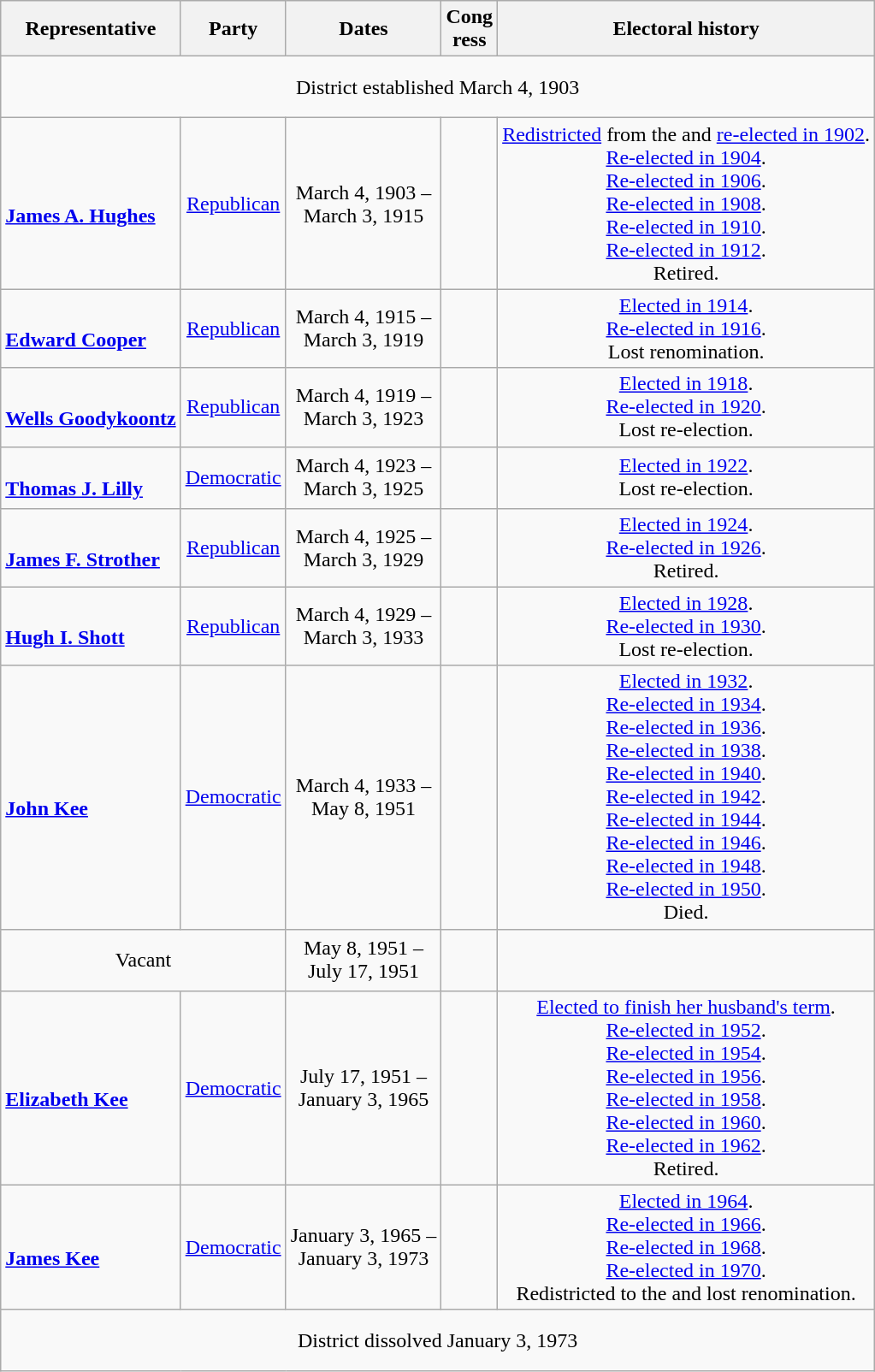<table class=wikitable style="text-align:center">
<tr>
<th>Representative</th>
<th>Party</th>
<th>Dates</th>
<th>Cong<br>ress</th>
<th>Electoral history</th>
</tr>
<tr style="height:3em">
<td colspan=5>District established March 4, 1903</td>
</tr>
<tr style="height:3em">
<td align=left nowrap><br><strong><a href='#'>James A. Hughes</a></strong><br></td>
<td><a href='#'>Republican</a></td>
<td>March 4, 1903 – <br> March 3, 1915</td>
<td></td>
<td><a href='#'>Redistricted</a> from the  and <a href='#'>re-elected in 1902</a>.<br><a href='#'>Re-elected in 1904</a>.<br><a href='#'>Re-elected in 1906</a>.<br><a href='#'>Re-elected in 1908</a>.<br><a href='#'>Re-elected in 1910</a>.<br><a href='#'>Re-elected in 1912</a>.<br>Retired.</td>
</tr>
<tr style="height:3em">
<td align=left nowrap><br><strong><a href='#'>Edward Cooper</a></strong><br></td>
<td><a href='#'>Republican</a></td>
<td>March 4, 1915 – <br> March 3, 1919</td>
<td></td>
<td><a href='#'>Elected in 1914</a>.<br><a href='#'>Re-elected in 1916</a>.<br>Lost renomination.</td>
</tr>
<tr style="height:3em">
<td align=left nowrap><br><strong><a href='#'>Wells Goodykoontz</a></strong><br></td>
<td><a href='#'>Republican</a></td>
<td>March 4, 1919 – <br> March 3, 1923</td>
<td></td>
<td><a href='#'>Elected in 1918</a>.<br><a href='#'>Re-elected in 1920</a>.<br>Lost re-election.</td>
</tr>
<tr style="height:3em">
<td align=left nowrap><br><strong><a href='#'>Thomas J. Lilly</a></strong><br></td>
<td><a href='#'>Democratic</a></td>
<td>March 4, 1923 – <br> March 3, 1925</td>
<td></td>
<td><a href='#'>Elected in 1922</a>.<br>Lost re-election.</td>
</tr>
<tr style="height:3em">
<td align=left nowrap><br><strong><a href='#'>James F. Strother</a></strong><br></td>
<td><a href='#'>Republican</a></td>
<td>March 4, 1925 – <br> March 3, 1929</td>
<td></td>
<td><a href='#'>Elected in 1924</a>.<br><a href='#'>Re-elected in 1926</a>.<br>Retired.</td>
</tr>
<tr style="height:3em">
<td align=left nowrap><br><strong><a href='#'>Hugh I. Shott</a></strong><br></td>
<td><a href='#'>Republican</a></td>
<td>March 4, 1929 – <br> March 3, 1933</td>
<td></td>
<td><a href='#'>Elected in 1928</a>.<br><a href='#'>Re-elected in 1930</a>.<br>Lost re-election.</td>
</tr>
<tr style="height:3em">
<td align=left nowrap><br><strong><a href='#'>John Kee</a></strong><br></td>
<td><a href='#'>Democratic</a></td>
<td>March 4, 1933 – <br> May 8, 1951</td>
<td></td>
<td><a href='#'>Elected in 1932</a>.<br><a href='#'>Re-elected in 1934</a>.<br><a href='#'>Re-elected in 1936</a>.<br><a href='#'>Re-elected in 1938</a>.<br><a href='#'>Re-elected in 1940</a>.<br><a href='#'>Re-elected in 1942</a>.<br><a href='#'>Re-elected in 1944</a>.<br><a href='#'>Re-elected in 1946</a>.<br><a href='#'>Re-elected in 1948</a>.<br><a href='#'>Re-elected in 1950</a>.<br>Died.</td>
</tr>
<tr style="height:3em">
<td colspan=2>Vacant</td>
<td>May 8, 1951 – <br> July 17, 1951</td>
<td></td>
<td></td>
</tr>
<tr style="height:3em">
<td align=left nowrap><br><strong><a href='#'>Elizabeth Kee</a></strong><br></td>
<td><a href='#'>Democratic</a></td>
<td>July 17, 1951 – <br> January 3, 1965</td>
<td></td>
<td><a href='#'>Elected to finish her husband's term</a>.<br><a href='#'>Re-elected in 1952</a>.<br><a href='#'>Re-elected in 1954</a>.<br><a href='#'>Re-elected in 1956</a>.<br><a href='#'>Re-elected in 1958</a>.<br><a href='#'>Re-elected in 1960</a>.<br><a href='#'>Re-elected in 1962</a>.<br>Retired.</td>
</tr>
<tr style="height:3em">
<td align=left nowrap><br><strong><a href='#'>James Kee</a></strong><br></td>
<td><a href='#'>Democratic</a></td>
<td>January 3, 1965 – <br> January 3, 1973</td>
<td></td>
<td><a href='#'>Elected in 1964</a>.<br><a href='#'>Re-elected in 1966</a>.<br><a href='#'>Re-elected in 1968</a>.<br><a href='#'>Re-elected in 1970</a>.<br>Redistricted to the  and lost renomination.</td>
</tr>
<tr style="height:3em">
<td colspan=5>District dissolved January 3, 1973</td>
</tr>
</table>
